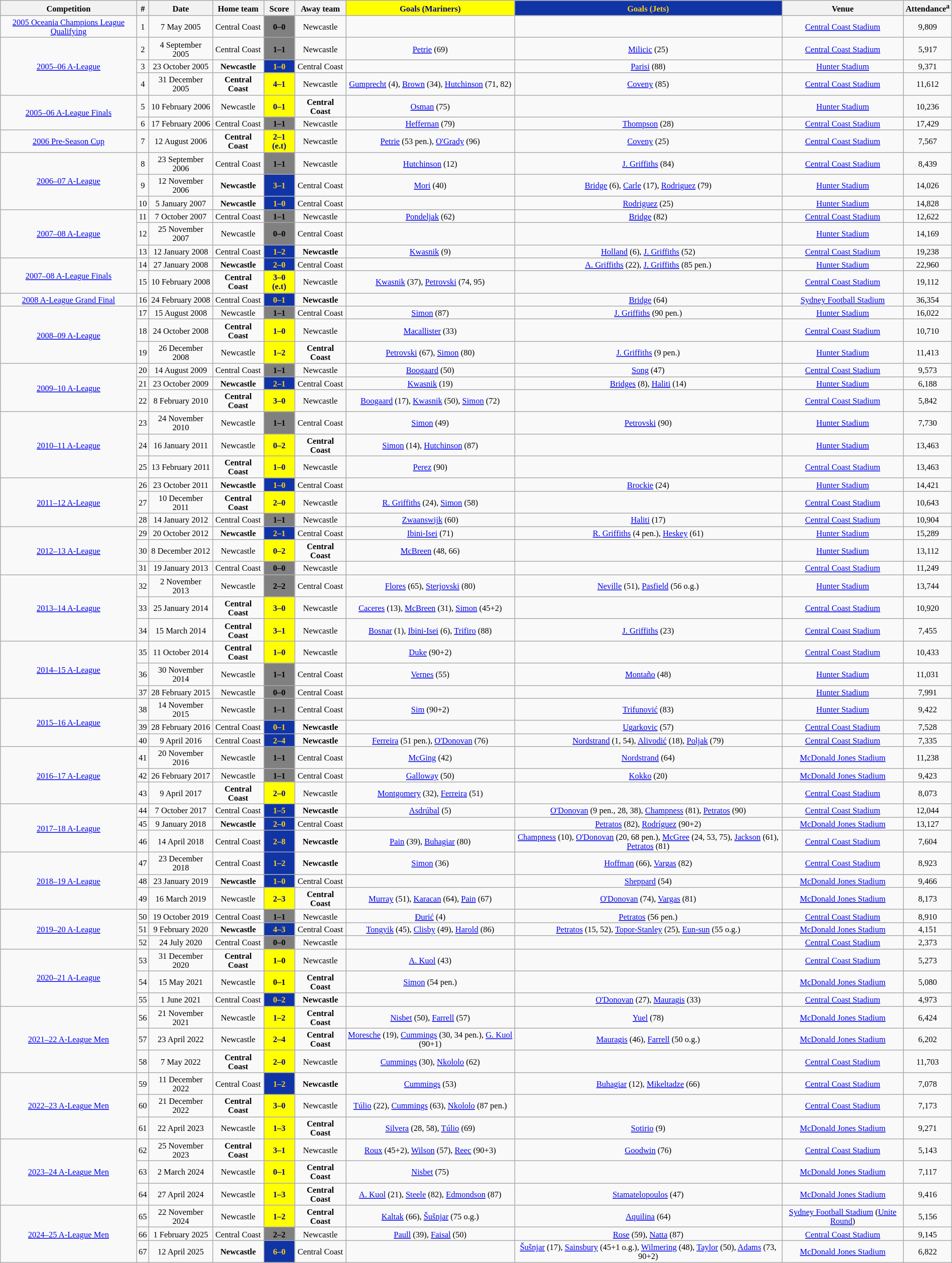<table class="wikitable" style="width:100%; margin:0 left; font-size: 11px; text-align:center">
<tr>
<th>Competition</th>
<th>#</th>
<th>Date</th>
<th>Home team</th>
<th>Score</th>
<th>Away team</th>
<th style="background:yellow;color:darkblue;">Goals (Mariners)</th>
<th style="background:#1034A6;color:#FDD017;">Goals (Jets)</th>
<th>Venue</th>
<th>Attendance<sup>a</sup></th>
</tr>
<tr>
<td rowspan=1><a href='#'>2005 Oceania Champions League Qualifying</a></td>
<td>1</td>
<td>7 May 2005</td>
<td>Central Coast</td>
<td style="background:grey;color:black;"><strong>0–0</strong></td>
<td>Newcastle</td>
<td></td>
<td></td>
<td><a href='#'>Central Coast Stadium</a></td>
<td>9,809</td>
</tr>
<tr>
<td rowspan=3><a href='#'>2005–06 A-League</a></td>
<td>2</td>
<td>4 September 2005</td>
<td>Central Coast</td>
<td style="background:grey;color:black;"><strong>1–1</strong></td>
<td>Newcastle</td>
<td><a href='#'>Petrie</a> (69)</td>
<td><a href='#'>Milicic</a> (25)</td>
<td><a href='#'>Central Coast Stadium</a></td>
<td>5,917</td>
</tr>
<tr>
<td>3</td>
<td>23 October 2005</td>
<td><strong>Newcastle</strong></td>
<td style="background:#1034A6;color:#FDD017;"><strong>1–0</strong></td>
<td>Central Coast</td>
<td></td>
<td><a href='#'>Parisi</a> (88)</td>
<td><a href='#'>Hunter Stadium</a></td>
<td>9,371</td>
</tr>
<tr>
<td>4</td>
<td>31 December 2005</td>
<td><strong>Central Coast</strong></td>
<td style="background:yellow;color:darkblue;"><strong>4–1</strong></td>
<td>Newcastle</td>
<td><a href='#'>Gumprecht</a> (4), <a href='#'>Brown</a> (34), <a href='#'>Hutchinson</a> (71, 82)</td>
<td><a href='#'>Coveny</a> (85)</td>
<td><a href='#'>Central Coast Stadium</a></td>
<td>11,612</td>
</tr>
<tr>
<td rowspan=2><a href='#'>2005–06 A-League Finals</a></td>
<td>5</td>
<td>10 February 2006</td>
<td>Newcastle</td>
<td style="background:yellow;color:darkblue;"><strong>0–1</strong></td>
<td><strong>Central Coast</strong></td>
<td><a href='#'>Osman</a> (75)</td>
<td></td>
<td><a href='#'>Hunter Stadium</a></td>
<td>10,236</td>
</tr>
<tr>
<td>6</td>
<td>17 February 2006</td>
<td>Central Coast</td>
<td style="background:grey;color:black;"><strong>1–1</strong></td>
<td>Newcastle</td>
<td><a href='#'>Heffernan</a> (79)</td>
<td><a href='#'>Thompson</a> (28)</td>
<td><a href='#'>Central Coast Stadium</a></td>
<td>17,429</td>
</tr>
<tr>
<td rowspan=1><a href='#'>2006 Pre-Season Cup</a></td>
<td>7</td>
<td>12 August 2006</td>
<td><strong>Central Coast</strong></td>
<td style="background:yellow;color:darkblue;"><strong>2–1 (e.t)</strong></td>
<td>Newcastle</td>
<td><a href='#'>Petrie</a> (53 pen.), <a href='#'>O'Grady</a> (96)</td>
<td><a href='#'>Coveny</a> (25)</td>
<td><a href='#'>Central Coast Stadium</a></td>
<td>7,567</td>
</tr>
<tr>
<td rowspan=3><a href='#'>2006–07 A-League</a></td>
<td>8</td>
<td>23 September 2006</td>
<td>Central Coast</td>
<td style="background:grey;color:black;"><strong>1–1</strong></td>
<td>Newcastle</td>
<td><a href='#'>Hutchinson</a> (12)</td>
<td><a href='#'>J. Griffiths</a> (84)</td>
<td><a href='#'>Central Coast Stadium</a></td>
<td>8,439</td>
</tr>
<tr>
<td>9</td>
<td>12 November 2006</td>
<td><strong>Newcastle</strong></td>
<td style="background:#1034A6;color:#FDD017;"><strong>3–1</strong></td>
<td>Central Coast</td>
<td><a href='#'>Mori</a> (40)</td>
<td><a href='#'>Bridge</a> (6), <a href='#'>Carle</a> (17), <a href='#'>Rodriguez</a> (79)</td>
<td><a href='#'>Hunter Stadium</a></td>
<td>14,026</td>
</tr>
<tr>
<td>10</td>
<td>5 January 2007</td>
<td><strong>Newcastle</strong></td>
<td style="background:#1034A6;color:#FDD017;"><strong>1–0</strong></td>
<td>Central Coast</td>
<td></td>
<td><a href='#'>Rodriguez</a> (25)</td>
<td><a href='#'>Hunter Stadium</a></td>
<td>14,828</td>
</tr>
<tr>
<td rowspan=3><a href='#'>2007–08 A-League</a></td>
<td>11</td>
<td>7 October 2007</td>
<td>Central Coast</td>
<td style="background:grey;color:black;"><strong>1–1</strong></td>
<td>Newcastle</td>
<td><a href='#'>Pondeljak</a> (62)</td>
<td><a href='#'>Bridge</a> (82)</td>
<td><a href='#'>Central Coast Stadium</a></td>
<td>12,622</td>
</tr>
<tr>
<td>12</td>
<td>25 November 2007</td>
<td>Newcastle</td>
<td style="background:grey;color:black;"><strong>0–0</strong></td>
<td>Central Coast</td>
<td></td>
<td></td>
<td><a href='#'>Hunter Stadium</a></td>
<td>14,169</td>
</tr>
<tr>
<td>13</td>
<td>12 January 2008</td>
<td>Central Coast</td>
<td style="background:#1034A6;color:#FDD017;"><strong>1–2</strong></td>
<td><strong>Newcastle</strong></td>
<td><a href='#'>Kwasnik</a> (9)</td>
<td><a href='#'>Holland</a> (6), <a href='#'>J. Griffiths</a> (52)</td>
<td><a href='#'>Central Coast Stadium</a></td>
<td>19,238</td>
</tr>
<tr>
<td rowspan=2><a href='#'>2007–08 A-League Finals</a></td>
<td>14</td>
<td>27 January 2008</td>
<td><strong>Newcastle</strong></td>
<td style="background:#1034A6;color:#FDD017;"><strong>2–0</strong></td>
<td>Central Coast</td>
<td></td>
<td><a href='#'>A. Griffiths</a> (22), <a href='#'>J. Griffiths</a> (85 pen.)</td>
<td><a href='#'>Hunter Stadium</a></td>
<td>22,960</td>
</tr>
<tr>
<td>15</td>
<td>10 February 2008</td>
<td><strong>Central Coast</strong></td>
<td style="background:yellow;color:darkblue;"><strong>3–0 (e.t)</strong></td>
<td>Newcastle</td>
<td><a href='#'>Kwasnik</a> (37), <a href='#'>Petrovski</a> (74, 95)</td>
<td></td>
<td><a href='#'>Central Coast Stadium</a></td>
<td>19,112</td>
</tr>
<tr>
<td rowspan=1><a href='#'>2008 A-League Grand Final</a></td>
<td>16</td>
<td>24 February 2008</td>
<td>Central Coast</td>
<td style="background:#1034A6;color:#FDD017;"><strong>0–1</strong></td>
<td><strong>Newcastle</strong></td>
<td></td>
<td><a href='#'>Bridge</a> (64)</td>
<td><a href='#'>Sydney Football Stadium</a></td>
<td>36,354</td>
</tr>
<tr>
<td rowspan=3><a href='#'>2008–09 A-League</a></td>
<td>17</td>
<td>15 August 2008</td>
<td>Newcastle</td>
<td style="background:grey;color:black;"><strong>1–1</strong></td>
<td>Central Coast</td>
<td><a href='#'>Simon</a> (87)</td>
<td><a href='#'>J. Griffiths</a> (90 pen.)</td>
<td><a href='#'>Hunter Stadium</a></td>
<td>16,022</td>
</tr>
<tr>
<td>18</td>
<td>24 October 2008</td>
<td><strong>Central Coast</strong></td>
<td style="background:yellow;color:darkblue;"><strong>1–0</strong></td>
<td>Newcastle</td>
<td><a href='#'>Macallister</a> (33)</td>
<td></td>
<td><a href='#'>Central Coast Stadium</a></td>
<td>10,710</td>
</tr>
<tr>
<td>19</td>
<td>26 December 2008</td>
<td>Newcastle</td>
<td style="background:yellow;color:darkblue;"><strong>1–2</strong></td>
<td><strong>Central Coast</strong></td>
<td><a href='#'>Petrovski</a> (67), <a href='#'>Simon</a> (80)</td>
<td><a href='#'>J. Griffiths</a> (9 pen.)</td>
<td><a href='#'>Hunter Stadium</a></td>
<td>11,413</td>
</tr>
<tr>
<td rowspan=3><a href='#'>2009–10 A-League</a></td>
<td>20</td>
<td>14 August 2009</td>
<td>Central Coast</td>
<td style="background:grey;color:black;"><strong>1–1</strong></td>
<td>Newcastle</td>
<td><a href='#'>Boogaard</a> (50)</td>
<td><a href='#'>Song</a> (47)</td>
<td><a href='#'>Central Coast Stadium</a></td>
<td>9,573</td>
</tr>
<tr>
<td>21</td>
<td>23 October 2009</td>
<td><strong>Newcastle</strong></td>
<td style="background:#1034A6;color:#FDD017;"><strong>2–1</strong></td>
<td>Central Coast</td>
<td><a href='#'>Kwasnik</a> (19)</td>
<td><a href='#'>Bridges</a> (8), <a href='#'>Haliti</a> (14)</td>
<td><a href='#'>Hunter Stadium</a></td>
<td>6,188</td>
</tr>
<tr>
<td>22</td>
<td>8 February 2010</td>
<td><strong>Central Coast</strong></td>
<td style="background:yellow;color:darkblue;"><strong>3–0</strong></td>
<td>Newcastle</td>
<td><a href='#'>Boogaard</a> (17), <a href='#'>Kwasnik</a> (50), <a href='#'>Simon</a> (72)</td>
<td></td>
<td><a href='#'>Central Coast Stadium</a></td>
<td>5,842</td>
</tr>
<tr>
<td rowspan=3><a href='#'>2010–11 A-League</a></td>
<td>23</td>
<td>24 November 2010</td>
<td>Newcastle</td>
<td style="background:grey;color:black;"><strong>1–1</strong></td>
<td>Central Coast</td>
<td><a href='#'>Simon</a> (49)</td>
<td><a href='#'>Petrovski</a> (90)</td>
<td><a href='#'>Hunter Stadium</a></td>
<td>7,730</td>
</tr>
<tr>
<td>24</td>
<td>16 January 2011</td>
<td>Newcastle</td>
<td style="background:yellow;color:darkblue;"><strong>0–2</strong></td>
<td><strong>Central Coast</strong></td>
<td><a href='#'>Simon</a> (14), <a href='#'>Hutchinson</a> (87)</td>
<td></td>
<td><a href='#'>Hunter Stadium</a></td>
<td>13,463</td>
</tr>
<tr>
<td>25</td>
<td>13 February 2011</td>
<td><strong>Central Coast</strong></td>
<td style="background:yellow;color:darkblue;"><strong>1–0</strong></td>
<td>Newcastle</td>
<td><a href='#'>Perez</a> (90)</td>
<td></td>
<td><a href='#'>Central Coast Stadium</a></td>
<td>13,463</td>
</tr>
<tr>
<td rowspan=3><a href='#'>2011–12 A-League</a></td>
<td>26</td>
<td>23 October 2011</td>
<td><strong>Newcastle</strong></td>
<td style="background:#1034A6;color:#FDD017;"><strong>1–0</strong></td>
<td>Central Coast</td>
<td></td>
<td><a href='#'>Brockie</a> (24)</td>
<td><a href='#'>Hunter Stadium</a></td>
<td>14,421</td>
</tr>
<tr>
<td>27</td>
<td>10 December 2011</td>
<td><strong>Central Coast</strong></td>
<td style="background:yellow;color:darkblue;"><strong>2–0</strong></td>
<td>Newcastle</td>
<td><a href='#'>R. Griffiths</a> (24), <a href='#'>Simon</a> (58)</td>
<td></td>
<td><a href='#'>Central Coast Stadium</a></td>
<td>10,643</td>
</tr>
<tr>
<td>28</td>
<td>14 January 2012</td>
<td>Central Coast</td>
<td style="background:grey;color:black;"><strong>1–1</strong></td>
<td>Newcastle</td>
<td><a href='#'>Zwaanswijk</a> (60)</td>
<td><a href='#'>Haliti</a> (17)</td>
<td><a href='#'>Central Coast Stadium</a></td>
<td>10,904</td>
</tr>
<tr>
<td rowspan=3><a href='#'>2012–13 A-League</a></td>
<td>29</td>
<td>20 October 2012</td>
<td><strong>Newcastle</strong></td>
<td style="background:#1034A6;color:#FDD017;"><strong>2–1</strong></td>
<td>Central Coast</td>
<td><a href='#'>Ibini-Isei</a> (71)</td>
<td><a href='#'>R. Griffiths</a> (4 pen.), <a href='#'>Heskey</a> (61)</td>
<td><a href='#'>Hunter Stadium</a></td>
<td>15,289</td>
</tr>
<tr>
<td>30</td>
<td>8 December 2012</td>
<td>Newcastle</td>
<td style="background:yellow;color:darkblue;"><strong>0–2</strong></td>
<td><strong>Central Coast</strong></td>
<td><a href='#'>McBreen</a> (48, 66)</td>
<td></td>
<td><a href='#'>Hunter Stadium</a></td>
<td>13,112</td>
</tr>
<tr>
<td>31</td>
<td>19 January 2013</td>
<td>Central Coast</td>
<td style="background:grey;color:black;"><strong>0–0</strong></td>
<td>Newcastle</td>
<td></td>
<td></td>
<td><a href='#'>Central Coast Stadium</a></td>
<td>11,249</td>
</tr>
<tr>
<td rowspan=3><a href='#'>2013–14 A-League</a></td>
<td>32</td>
<td>2 November 2013</td>
<td>Newcastle</td>
<td style="background:grey;color:black;"><strong>2–2</strong></td>
<td>Central Coast</td>
<td><a href='#'>Flores</a> (65), <a href='#'>Sterjovski</a> (80)</td>
<td><a href='#'>Neville</a> (51), <a href='#'>Pasfield</a> (56 o.g.)</td>
<td><a href='#'>Hunter Stadium</a></td>
<td>13,744</td>
</tr>
<tr>
<td>33</td>
<td>25 January 2014</td>
<td><strong>Central Coast</strong></td>
<td style="background:yellow;color:darkblue;"><strong>3–0</strong></td>
<td>Newcastle</td>
<td><a href='#'>Caceres</a> (13), <a href='#'>McBreen</a> (31), <a href='#'>Simon</a> (45+2)</td>
<td></td>
<td><a href='#'>Central Coast Stadium</a></td>
<td>10,920</td>
</tr>
<tr>
<td>34</td>
<td>15 March 2014</td>
<td><strong>Central Coast</strong></td>
<td style="background:yellow;color:darkblue;"><strong>3–1</strong></td>
<td>Newcastle</td>
<td><a href='#'>Bosnar</a> (1), <a href='#'>Ibini-Isei</a> (6), <a href='#'>Trifiro</a> (88)</td>
<td><a href='#'>J. Griffiths</a> (23)</td>
<td><a href='#'>Central Coast Stadium</a></td>
<td>7,455</td>
</tr>
<tr>
<td rowspan=3><a href='#'>2014–15 A-League</a></td>
<td>35</td>
<td>11 October 2014</td>
<td><strong>Central Coast</strong></td>
<td style="background:yellow;color:darkblue;"><strong>1–0</strong></td>
<td>Newcastle</td>
<td><a href='#'>Duke</a> (90+2)</td>
<td></td>
<td><a href='#'>Central Coast Stadium</a></td>
<td>10,433</td>
</tr>
<tr>
<td>36</td>
<td>30 November 2014</td>
<td>Newcastle</td>
<td style="background:grey;color:black;"><strong>1–1</strong></td>
<td>Central Coast</td>
<td><a href='#'>Vernes</a> (55)</td>
<td><a href='#'>Montaño</a> (48)</td>
<td><a href='#'>Hunter Stadium</a></td>
<td>11,031</td>
</tr>
<tr>
<td>37</td>
<td>28 February 2015</td>
<td>Newcastle</td>
<td style="background:grey;color:black;"><strong>0–0</strong></td>
<td>Central Coast</td>
<td></td>
<td></td>
<td><a href='#'>Hunter Stadium</a></td>
<td>7,991</td>
</tr>
<tr>
<td rowspan=3><a href='#'>2015–16 A-League</a></td>
<td>38</td>
<td>14 November 2015</td>
<td>Newcastle</td>
<td style="background:grey;color:black;"><strong>1–1</strong></td>
<td>Central Coast</td>
<td><a href='#'>Sim</a> (90+2)</td>
<td><a href='#'>Trifunović</a> (83)</td>
<td><a href='#'>Hunter Stadium</a></td>
<td>9,422</td>
</tr>
<tr>
<td>39</td>
<td>28 February 2016</td>
<td>Central Coast</td>
<td style="background:#1034A6;color:#FDD017;"><strong>0–1</strong></td>
<td><strong>Newcastle</strong></td>
<td></td>
<td><a href='#'>Ugarkovic</a> (57)</td>
<td><a href='#'>Central Coast Stadium</a></td>
<td>7,528</td>
</tr>
<tr>
<td>40</td>
<td>9 April 2016</td>
<td>Central Coast</td>
<td style="background:#1034A6;color:#FDD017;"><strong>2–4</strong></td>
<td><strong>Newcastle</strong></td>
<td><a href='#'>Ferreira</a> (51 pen.), <a href='#'>O'Donovan</a> (76)</td>
<td><a href='#'>Nordstrand</a> (1, 54), <a href='#'>Alivodić</a> (18), <a href='#'>Poljak</a> (79)</td>
<td><a href='#'>Central Coast Stadium</a></td>
<td>7,335</td>
</tr>
<tr>
<td rowspan=3><a href='#'>2016–17 A-League</a></td>
<td>41</td>
<td>20 November 2016</td>
<td>Newcastle</td>
<td style="background:grey;color:black;"><strong>1–1</strong></td>
<td>Central Coast</td>
<td><a href='#'>McGing</a> (42)</td>
<td><a href='#'>Nordstrand</a> (64)</td>
<td><a href='#'>McDonald Jones Stadium</a></td>
<td>11,238</td>
</tr>
<tr>
<td>42</td>
<td>26 February 2017</td>
<td>Newcastle</td>
<td style="background:grey;color:black;"><strong>1–1</strong></td>
<td>Central Coast</td>
<td><a href='#'>Galloway</a> (50)</td>
<td><a href='#'>Kokko</a> (20)</td>
<td><a href='#'>McDonald Jones Stadium</a></td>
<td>9,423</td>
</tr>
<tr>
<td>43</td>
<td>9 April 2017</td>
<td><strong>Central Coast</strong></td>
<td style="background:yellow;color:darkblue;"><strong>2–0</strong></td>
<td>Newcastle</td>
<td><a href='#'>Montgomery</a> (32), <a href='#'>Ferreira</a> (51)</td>
<td></td>
<td><a href='#'>Central Coast Stadium</a></td>
<td>8,073</td>
</tr>
<tr>
<td rowspan=3><a href='#'>2017–18 A-League</a></td>
<td>44</td>
<td>7 October 2017</td>
<td>Central Coast</td>
<td style="background:#1034A6;color:#FDD017;"><strong>1–5</strong></td>
<td><strong>Newcastle</strong></td>
<td><a href='#'>Asdrúbal</a> (5)</td>
<td><a href='#'>O'Donovan</a> (9 pen., 28, 38), <a href='#'>Champness</a> (81), <a href='#'>Petratos</a> (90)</td>
<td><a href='#'>Central Coast Stadium</a></td>
<td>12,044</td>
</tr>
<tr>
<td>45</td>
<td>9 January 2018</td>
<td><strong>Newcastle</strong></td>
<td style="background:#1034A6;color:#FDD017;"><strong>2–0</strong></td>
<td>Central Coast</td>
<td></td>
<td><a href='#'>Petratos</a> (82), <a href='#'>Rodríguez</a> (90+2)</td>
<td><a href='#'>McDonald Jones Stadium</a></td>
<td>13,127</td>
</tr>
<tr>
<td>46</td>
<td>14 April 2018</td>
<td>Central Coast</td>
<td style="background:#1034A6;color:#FDD017;"><strong>2–8</strong></td>
<td><strong>Newcastle</strong></td>
<td><a href='#'>Pain</a> (39), <a href='#'>Buhagiar</a> (80)</td>
<td><a href='#'>Champness</a> (10), <a href='#'>O'Donovan</a> (20, 68 pen.), <a href='#'>McGree</a> (24, 53, 75), <a href='#'>Jackson</a> (61), <a href='#'>Petratos</a> (81)</td>
<td><a href='#'>Central Coast Stadium</a></td>
<td>7,604</td>
</tr>
<tr>
<td rowspan=3><a href='#'>2018–19 A-League</a></td>
<td>47</td>
<td>23 December 2018</td>
<td>Central Coast</td>
<td style="background:#1034A6;color:#FDD017;"><strong>1–2</strong></td>
<td><strong>Newcastle</strong></td>
<td><a href='#'>Simon</a> (36)</td>
<td><a href='#'>Hoffman</a> (66), <a href='#'>Vargas</a> (82)</td>
<td><a href='#'>Central Coast Stadium</a></td>
<td>8,923</td>
</tr>
<tr>
<td>48</td>
<td>23 January 2019</td>
<td><strong>Newcastle</strong></td>
<td style="background:#1034A6;color:#FDD017;"><strong>1–0</strong></td>
<td>Central Coast</td>
<td></td>
<td><a href='#'>Sheppard</a> (54)</td>
<td><a href='#'>McDonald Jones Stadium</a></td>
<td>9,466</td>
</tr>
<tr>
<td>49</td>
<td>16 March 2019</td>
<td>Newcastle</td>
<td style="background:yellow;color:darkblue;"><strong>2–3</strong></td>
<td><strong>Central Coast</strong></td>
<td><a href='#'>Murray</a> (51), <a href='#'>Karacan</a> (64), <a href='#'>Pain</a> (67)</td>
<td><a href='#'>O'Donovan</a> (74), <a href='#'>Vargas</a> (81)</td>
<td><a href='#'>McDonald Jones Stadium</a></td>
<td>8,173</td>
</tr>
<tr>
<td rowspan=3><a href='#'>2019–20 A-League</a></td>
<td>50</td>
<td>19 October 2019</td>
<td>Central Coast</td>
<td style="background:grey;color:black;"><strong>1–1</strong></td>
<td>Newcastle</td>
<td><a href='#'>Đurić</a> (4)</td>
<td><a href='#'>Petratos</a> (56 pen.)</td>
<td><a href='#'>Central Coast Stadium</a></td>
<td>8,910</td>
</tr>
<tr>
<td>51</td>
<td>9 February 2020</td>
<td><strong>Newcastle</strong></td>
<td style="background:#1034A6;color:#FDD017;"><strong>4–3</strong></td>
<td>Central Coast</td>
<td><a href='#'>Tongyik</a> (45), <a href='#'>Clisby</a> (49), <a href='#'>Harold</a> (86)</td>
<td><a href='#'>Petratos</a> (15, 52), <a href='#'>Topor-Stanley</a> (25), <a href='#'>Eun-sun</a> (55 o.g.)</td>
<td><a href='#'>McDonald Jones Stadium</a></td>
<td>4,151</td>
</tr>
<tr>
<td>52</td>
<td>24 July 2020</td>
<td>Central Coast</td>
<td style="background:grey;color:black;"><strong>0–0</strong></td>
<td>Newcastle</td>
<td></td>
<td></td>
<td><a href='#'>Central Coast Stadium</a></td>
<td>2,373</td>
</tr>
<tr>
<td rowspan=3><a href='#'>2020–21 A-League</a></td>
<td>53</td>
<td>31 December 2020</td>
<td><strong>Central Coast</strong></td>
<td style="background:yellow;color:navyblue;"><strong>1–0</strong></td>
<td>Newcastle</td>
<td><a href='#'>A. Kuol</a> (43)</td>
<td></td>
<td><a href='#'>Central Coast Stadium</a></td>
<td>5,273</td>
</tr>
<tr>
<td>54</td>
<td>15 May 2021</td>
<td>Newcastle</td>
<td style="background:yellow;color:navyblue;"><strong>0–1</strong></td>
<td><strong>Central Coast</strong></td>
<td><a href='#'>Simon</a> (54 pen.)</td>
<td></td>
<td><a href='#'>McDonald Jones Stadium</a></td>
<td>5,080</td>
</tr>
<tr>
<td>55</td>
<td>1 June 2021</td>
<td>Central Coast</td>
<td style="background:#1034A6;color:#FDD017;"><strong>0–2</strong></td>
<td><strong>Newcastle</strong></td>
<td></td>
<td><a href='#'>O'Donovan</a> (27), <a href='#'>Mauragis</a> (33)</td>
<td><a href='#'>Central Coast Stadium</a></td>
<td>4,973</td>
</tr>
<tr>
<td rowspan=3><a href='#'>2021–22 A-League Men</a></td>
<td>56</td>
<td>21 November 2021</td>
<td>Newcastle</td>
<td style="background:yellow;color:darkblue;"><strong>1–2</strong></td>
<td><strong>Central Coast</strong></td>
<td><a href='#'>Nisbet</a> (50), <a href='#'>Farrell</a> (57)</td>
<td><a href='#'>Yuel</a> (78)</td>
<td><a href='#'>McDonald Jones Stadium</a></td>
<td>6,424</td>
</tr>
<tr>
<td>57</td>
<td>23 April 2022</td>
<td>Newcastle</td>
<td style="background:yellow;color:darkblue;"><strong>2–4</strong></td>
<td><strong>Central Coast</strong></td>
<td><a href='#'>Moresche</a> (19), <a href='#'>Cummings</a> (30, 34 pen.), <a href='#'>G. Kuol</a> (90+1)</td>
<td><a href='#'>Mauragis</a> (46), <a href='#'>Farrell</a> (50 o.g.)</td>
<td><a href='#'>McDonald Jones Stadium</a></td>
<td>6,202</td>
</tr>
<tr>
<td>58</td>
<td>7 May 2022</td>
<td><strong>Central Coast</strong></td>
<td style="background:yellow;color:darkblue;"><strong>2–0</strong></td>
<td>Newcastle</td>
<td><a href='#'>Cummings</a> (30), <a href='#'>Nkololo</a> (62)</td>
<td></td>
<td><a href='#'>Central Coast Stadium</a></td>
<td>11,703</td>
</tr>
<tr>
<td rowspan=3><a href='#'>2022–23 A-League Men</a></td>
<td>59</td>
<td>11 December 2022</td>
<td>Central Coast</td>
<td style="background:#1034A6;color:#FDD017;"><strong>1–2</strong></td>
<td><strong>Newcastle</strong></td>
<td><a href='#'>Cummings</a> (53)</td>
<td><a href='#'>Buhagiar</a> (12), <a href='#'>Mikeltadze</a> (66)</td>
<td><a href='#'>Central Coast Stadium</a></td>
<td>7,078</td>
</tr>
<tr>
<td>60</td>
<td>21 December 2022</td>
<td><strong>Central Coast</strong></td>
<td style="background:yellow;color:darkblue;"><strong>3–0</strong></td>
<td>Newcastle</td>
<td><a href='#'>Túlio</a> (22), <a href='#'>Cummings</a> (63), <a href='#'>Nkololo</a> (87 pen.)</td>
<td></td>
<td><a href='#'>Central Coast Stadium</a></td>
<td>7,173</td>
</tr>
<tr>
<td>61</td>
<td>22 April 2023</td>
<td>Newcastle</td>
<td style="background:yellow;color:darkblue;"><strong>1–3</strong></td>
<td><strong>Central Coast</strong></td>
<td><a href='#'>Silvera</a> (28, 58), <a href='#'>Túlio</a> (69)</td>
<td><a href='#'>Sotirio</a> (9)</td>
<td><a href='#'>McDonald Jones Stadium</a></td>
<td>9,271</td>
</tr>
<tr>
<td rowspan=3><a href='#'>2023–24 A-League Men</a></td>
<td>62</td>
<td>25 November 2023</td>
<td><strong>Central Coast</strong></td>
<td style="background:yellow;color:darkblue;"><strong>3–1</strong></td>
<td>Newcastle</td>
<td><a href='#'>Roux</a> (45+2), <a href='#'>Wilson</a> (57), <a href='#'>Reec</a> (90+3)</td>
<td><a href='#'>Goodwin</a> (76)</td>
<td><a href='#'>Central Coast Stadium</a></td>
<td>5,143</td>
</tr>
<tr>
<td>63</td>
<td>2 March 2024</td>
<td>Newcastle</td>
<td style="background:yellow;color:darkblue;"><strong>0–1</strong></td>
<td><strong>Central Coast</strong></td>
<td><a href='#'>Nisbet</a> (75)</td>
<td></td>
<td><a href='#'>McDonald Jones Stadium</a></td>
<td>7,117</td>
</tr>
<tr>
<td>64</td>
<td>27 April 2024</td>
<td>Newcastle</td>
<td style="background:yellow;color:darkblue;"><strong>1–3</strong></td>
<td><strong>Central Coast</strong></td>
<td><a href='#'>A. Kuol</a> (21), <a href='#'>Steele</a> (82), <a href='#'>Edmondson</a> (87)</td>
<td><a href='#'>Stamatelopoulos</a> (47)</td>
<td><a href='#'>McDonald Jones Stadium</a></td>
<td>9,416</td>
</tr>
<tr>
<td rowspan=3><a href='#'>2024–25 A-League Men</a></td>
<td>65</td>
<td>22 November 2024</td>
<td>Newcastle</td>
<td style="background:yellow;color:darkblue;"><strong>1–2</strong></td>
<td><strong>Central Coast</strong></td>
<td><a href='#'>Kaltak</a> (66), <a href='#'>Šušnjar</a> (75 o.g.)</td>
<td><a href='#'>Aquilina</a> (64)</td>
<td><a href='#'>Sydney Football Stadium</a> (<a href='#'>Unite Round</a>)</td>
<td>5,156</td>
</tr>
<tr>
<td>66</td>
<td>1 February 2025</td>
<td>Central Coast</td>
<td style="background:grey;color:black;"><strong>2–2</strong></td>
<td>Newcastle</td>
<td><a href='#'>Paull</a> (39), <a href='#'>Faisal</a> (50)</td>
<td><a href='#'>Rose</a> (59), <a href='#'>Natta</a> (87)</td>
<td><a href='#'>Central Coast Stadium</a></td>
<td>9,145</td>
</tr>
<tr>
<td>67</td>
<td>12 April 2025</td>
<td><strong>Newcastle</strong></td>
<td style="background:#1034A6;color:#FDD017;"><strong>6–0</strong></td>
<td>Central Coast</td>
<td></td>
<td><a href='#'>Šušnjar</a> (17), <a href='#'>Sainsbury</a> (45+1 o.g.), <a href='#'>Wilmering</a> (48), <a href='#'>Taylor</a> (50), <a href='#'>Adams</a> (73, 90+2)</td>
<td><a href='#'>McDonald Jones Stadium</a></td>
<td>6,822</td>
</tr>
</table>
